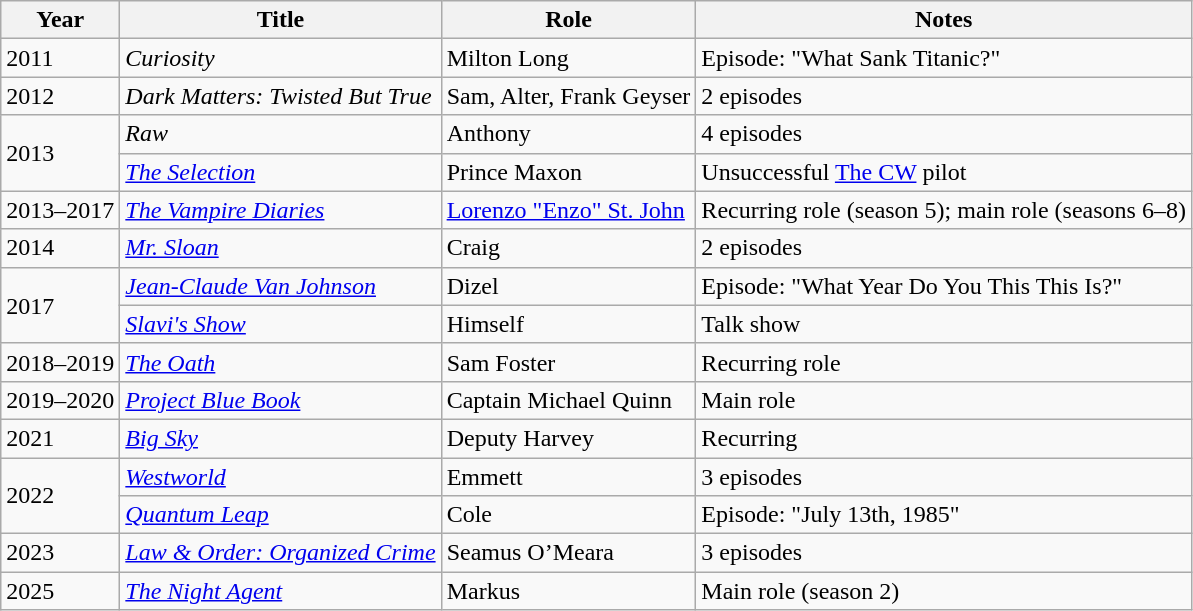<table class="wikitable sortable plainrowheaders">
<tr>
<th scope="col">Year</th>
<th scope="col">Title</th>
<th scope="col">Role</th>
<th scope="col" class="unsortable">Notes</th>
</tr>
<tr>
<td>2011</td>
<td><em>Curiosity</em></td>
<td>Milton Long</td>
<td>Episode: "What Sank Titanic?"</td>
</tr>
<tr>
<td>2012</td>
<td><em>Dark Matters: Twisted But True</em></td>
<td>Sam, Alter, Frank Geyser</td>
<td>2 episodes</td>
</tr>
<tr>
<td rowspan="2">2013</td>
<td><em>Raw</em></td>
<td>Anthony</td>
<td>4 episodes</td>
</tr>
<tr>
<td><em><a href='#'>The Selection</a></em></td>
<td>Prince Maxon</td>
<td>Unsuccessful <a href='#'>The CW</a> pilot</td>
</tr>
<tr>
<td>2013–2017</td>
<td><em><a href='#'>The Vampire Diaries</a></em></td>
<td><a href='#'>Lorenzo "Enzo" St. John</a></td>
<td>Recurring role (season 5); main role (seasons 6–8)</td>
</tr>
<tr>
<td>2014</td>
<td><em><a href='#'>Mr. Sloan</a></em></td>
<td>Craig</td>
<td>2 episodes</td>
</tr>
<tr>
<td rowspan="2">2017</td>
<td><em><a href='#'>Jean-Claude Van Johnson</a></em></td>
<td>Dizel</td>
<td>Episode: "What Year Do You This This Is?"</td>
</tr>
<tr>
<td><em><a href='#'>Slavi's Show</a></em></td>
<td>Himself</td>
<td>Talk show</td>
</tr>
<tr>
<td>2018–2019</td>
<td><em><a href='#'>The Oath</a></em></td>
<td>Sam Foster</td>
<td>Recurring role</td>
</tr>
<tr>
<td>2019–2020</td>
<td><em><a href='#'>Project Blue Book</a></em></td>
<td>Captain Michael Quinn</td>
<td>Main role</td>
</tr>
<tr>
<td>2021</td>
<td><em><a href='#'>Big Sky</a></em></td>
<td>Deputy Harvey</td>
<td>Recurring</td>
</tr>
<tr>
<td rowspan="2">2022</td>
<td><a href='#'><em>Westworld</em></a></td>
<td>Emmett</td>
<td>3 episodes</td>
</tr>
<tr>
<td><em><a href='#'>Quantum Leap</a></em></td>
<td>Cole</td>
<td>Episode: "July 13th, 1985"</td>
</tr>
<tr>
<td>2023</td>
<td><em><a href='#'>Law & Order: Organized Crime</a></em></td>
<td>Seamus O’Meara</td>
<td>3 episodes</td>
</tr>
<tr>
<td>2025</td>
<td><em><a href='#'>The Night Agent</a></em></td>
<td>Markus</td>
<td>Main role (season 2)</td>
</tr>
</table>
